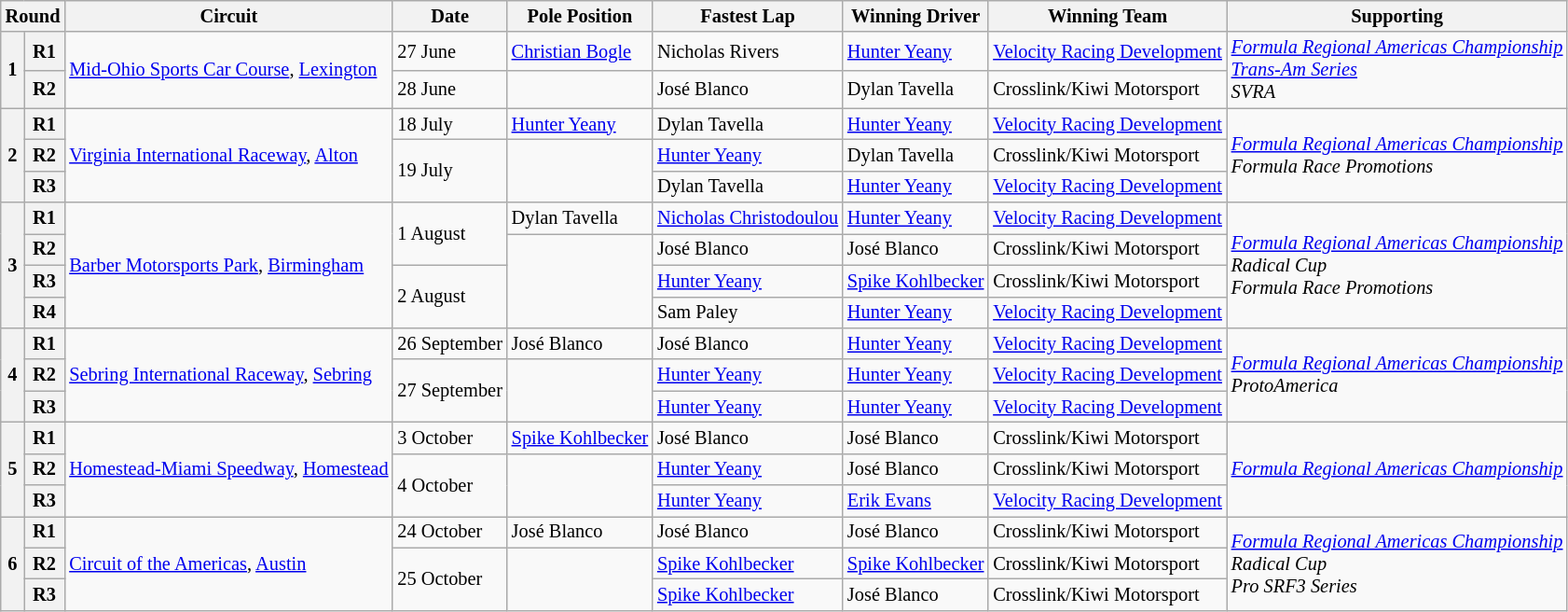<table class="wikitable" style="font-size:85%;">
<tr>
<th colspan=2>Round</th>
<th>Circuit</th>
<th>Date</th>
<th>Pole Position</th>
<th>Fastest Lap</th>
<th>Winning Driver</th>
<th>Winning Team</th>
<th>Supporting</th>
</tr>
<tr>
<th rowspan=2>1</th>
<th>R1</th>
<td rowspan=2><a href='#'>Mid-Ohio Sports Car Course</a>, <a href='#'>Lexington</a></td>
<td>27 June</td>
<td> <a href='#'>Christian Bogle</a></td>
<td> Nicholas Rivers</td>
<td> <a href='#'>Hunter Yeany</a></td>
<td><a href='#'>Velocity Racing Development</a></td>
<td rowspan=2 nowrap><em><a href='#'>Formula Regional Americas Championship</a></em><br><em><a href='#'>Trans-Am Series</a></em><br><em>SVRA</em></td>
</tr>
<tr>
<th>R2</th>
<td>28 June</td>
<td></td>
<td> José Blanco</td>
<td> Dylan Tavella</td>
<td>Crosslink/Kiwi Motorsport</td>
</tr>
<tr>
<th rowspan=3>2</th>
<th>R1</th>
<td rowspan=3><a href='#'>Virginia International Raceway</a>, <a href='#'>Alton</a></td>
<td>18 July</td>
<td> <a href='#'>Hunter Yeany</a></td>
<td> Dylan Tavella</td>
<td> <a href='#'>Hunter Yeany</a></td>
<td><a href='#'>Velocity Racing Development</a></td>
<td rowspan=3><em><a href='#'>Formula Regional Americas Championship</a></em><br><em>Formula Race Promotions</em></td>
</tr>
<tr>
<th>R2</th>
<td rowspan=2>19 July</td>
<td rowspan=2></td>
<td> <a href='#'>Hunter Yeany</a></td>
<td> Dylan Tavella</td>
<td>Crosslink/Kiwi Motorsport</td>
</tr>
<tr>
<th>R3</th>
<td> Dylan Tavella</td>
<td> <a href='#'>Hunter Yeany</a></td>
<td><a href='#'>Velocity Racing Development</a></td>
</tr>
<tr>
<th rowspan=4>3</th>
<th>R1</th>
<td rowspan=4><a href='#'>Barber Motorsports Park</a>, <a href='#'>Birmingham</a></td>
<td rowspan=2>1 August</td>
<td> Dylan Tavella</td>
<td nowrap> <a href='#'>Nicholas Christodoulou</a></td>
<td> <a href='#'>Hunter Yeany</a></td>
<td><a href='#'>Velocity Racing Development</a></td>
<td rowspan=4><em><a href='#'>Formula Regional Americas Championship</a></em><br><em>Radical Cup</em><br><em>Formula Race Promotions</em></td>
</tr>
<tr>
<th>R2</th>
<td rowspan=3></td>
<td> José Blanco</td>
<td> José Blanco</td>
<td>Crosslink/Kiwi Motorsport</td>
</tr>
<tr>
<th>R3</th>
<td rowspan=2>2 August</td>
<td> <a href='#'>Hunter Yeany</a></td>
<td> <a href='#'>Spike Kohlbecker</a></td>
<td>Crosslink/Kiwi Motorsport</td>
</tr>
<tr>
<th>R4</th>
<td> Sam Paley</td>
<td> <a href='#'>Hunter Yeany</a></td>
<td><a href='#'>Velocity Racing Development</a></td>
</tr>
<tr>
<th rowspan=3>4</th>
<th>R1</th>
<td rowspan=3><a href='#'>Sebring International Raceway</a>, <a href='#'>Sebring</a></td>
<td nowrap>26 September</td>
<td> José Blanco</td>
<td> José Blanco</td>
<td> <a href='#'>Hunter Yeany</a></td>
<td><a href='#'>Velocity Racing Development</a></td>
<td rowspan=3><em><a href='#'>Formula Regional Americas Championship</a></em><br><em>ProtoAmerica</em></td>
</tr>
<tr>
<th>R2</th>
<td rowspan=2>27 September</td>
<td rowspan=2></td>
<td> <a href='#'>Hunter Yeany</a></td>
<td> <a href='#'>Hunter Yeany</a></td>
<td><a href='#'>Velocity Racing Development</a></td>
</tr>
<tr>
<th>R3</th>
<td> <a href='#'>Hunter Yeany</a></td>
<td> <a href='#'>Hunter Yeany</a></td>
<td><a href='#'>Velocity Racing Development</a></td>
</tr>
<tr>
<th rowspan=3>5</th>
<th>R1</th>
<td rowspan=3 nowrap><a href='#'>Homestead-Miami Speedway</a>, <a href='#'>Homestead</a></td>
<td>3 October</td>
<td nowrap> <a href='#'>Spike Kohlbecker</a></td>
<td> José Blanco</td>
<td> José Blanco</td>
<td>Crosslink/Kiwi Motorsport</td>
<td rowspan=3><em><a href='#'>Formula Regional Americas Championship</a></em></td>
</tr>
<tr>
<th>R2</th>
<td rowspan=2>4 October</td>
<td rowspan=2></td>
<td> <a href='#'>Hunter Yeany</a></td>
<td> José Blanco</td>
<td>Crosslink/Kiwi Motorsport</td>
</tr>
<tr>
<th>R3</th>
<td> <a href='#'>Hunter Yeany</a></td>
<td> <a href='#'>Erik Evans</a></td>
<td nowrap><a href='#'>Velocity Racing Development</a></td>
</tr>
<tr>
<th rowspan=3>6</th>
<th>R1</th>
<td rowspan=3><a href='#'>Circuit of the Americas</a>, <a href='#'>Austin</a></td>
<td>24 October</td>
<td> José Blanco</td>
<td> José Blanco</td>
<td> José Blanco</td>
<td>Crosslink/Kiwi Motorsport</td>
<td rowspan=3><em><a href='#'>Formula Regional Americas Championship</a></em><br><em>Radical Cup</em><br><em>Pro SRF3 Series</em></td>
</tr>
<tr>
<th>R2</th>
<td rowspan=2>25 October</td>
<td rowspan=2></td>
<td nowrap> <a href='#'>Spike Kohlbecker</a></td>
<td nowrap> <a href='#'>Spike Kohlbecker</a></td>
<td>Crosslink/Kiwi Motorsport</td>
</tr>
<tr>
<th>R3</th>
<td> <a href='#'>Spike Kohlbecker</a></td>
<td> José Blanco</td>
<td>Crosslink/Kiwi Motorsport</td>
</tr>
</table>
